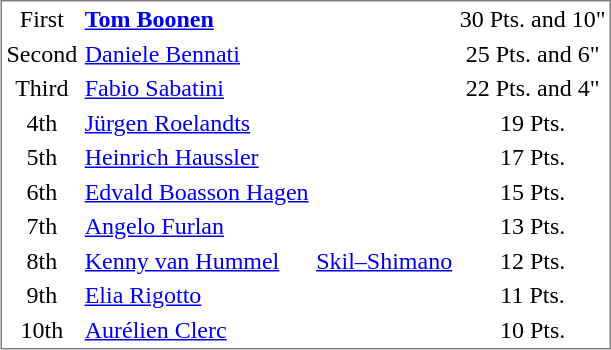<table style="border-style:solid;border-width:1px;border-color:#808080;margin-left:15px" cellspacing="1" cellpadding="2">
<tr ---- align="center">
<td>First</td>
<td align="left"><strong><a href='#'>Tom Boonen</a></strong> </td>
<td></td>
<td>30 Pts. and 10"</td>
</tr>
<tr ---- align="center">
<td>Second</td>
<td align="left"><a href='#'>Daniele Bennati</a> </td>
<td></td>
<td>25 Pts. and 6"</td>
</tr>
<tr ---- align="center">
<td>Third</td>
<td align="left"><a href='#'>Fabio Sabatini</a> </td>
<td></td>
<td>22 Pts. and 4"</td>
</tr>
<tr ---- align="center">
<td>4th</td>
<td align="left"><a href='#'>Jürgen Roelandts</a> </td>
<td></td>
<td>19 Pts.</td>
</tr>
<tr ---- align="center">
<td>5th</td>
<td align="left"><a href='#'>Heinrich Haussler</a> </td>
<td></td>
<td>17 Pts.</td>
</tr>
<tr ---- align="center">
<td>6th</td>
<td align="left"><a href='#'>Edvald Boasson Hagen</a> </td>
<td></td>
<td>15 Pts.</td>
</tr>
<tr ---- align="center">
<td>7th</td>
<td align="left"><a href='#'>Angelo Furlan</a> </td>
<td></td>
<td>13 Pts.</td>
</tr>
<tr ---- align="center">
<td>8th</td>
<td align="left"><a href='#'>Kenny van Hummel</a> </td>
<td><a href='#'>Skil–Shimano</a></td>
<td>12 Pts.</td>
</tr>
<tr ---- align="center">
<td>9th</td>
<td align="left"><a href='#'>Elia Rigotto</a> </td>
<td></td>
<td>11 Pts.</td>
</tr>
<tr ---- align="center">
<td>10th</td>
<td align="left"><a href='#'>Aurélien Clerc</a> </td>
<td></td>
<td>10 Pts.</td>
</tr>
</table>
